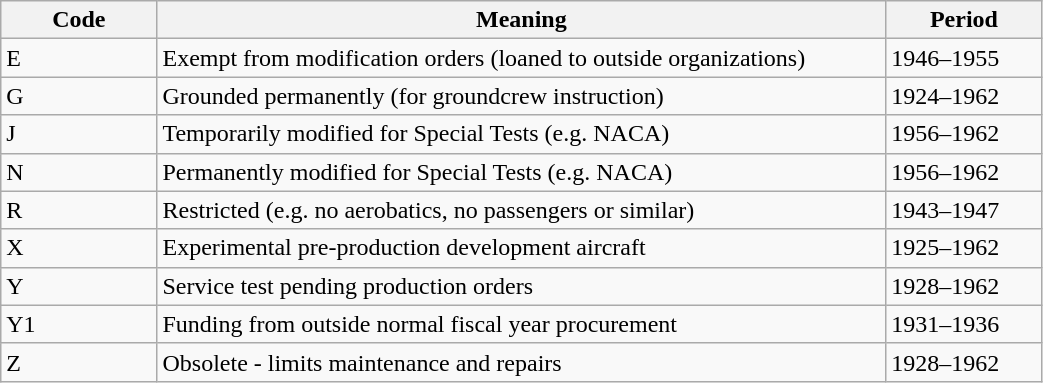<table class="wikitable sortable" border="1" style="width:55%">
<tr>
<th ! scope="col" width="15%">Code</th>
<th scope="col" width=70%>Meaning</th>
<th>Period</th>
</tr>
<tr>
<td>E</td>
<td>Exempt from modification orders (loaned to outside organizations)</td>
<td>1946–1955</td>
</tr>
<tr>
<td>G</td>
<td>Grounded permanently (for groundcrew instruction)</td>
<td>1924–1962</td>
</tr>
<tr>
<td>J</td>
<td>Temporarily modified for Special Tests (e.g. NACA)</td>
<td>1956–1962</td>
</tr>
<tr>
<td>N</td>
<td>Permanently modified for Special Tests (e.g. NACA)</td>
<td>1956–1962</td>
</tr>
<tr>
<td>R</td>
<td>Restricted (e.g. no aerobatics, no passengers or similar)</td>
<td>1943–1947</td>
</tr>
<tr>
<td>X</td>
<td>Experimental pre-production development aircraft</td>
<td>1925–1962</td>
</tr>
<tr>
<td>Y</td>
<td>Service test pending production orders</td>
<td>1928–1962</td>
</tr>
<tr>
<td>Y1</td>
<td>Funding from outside normal fiscal year procurement</td>
<td>1931–1936</td>
</tr>
<tr>
<td>Z</td>
<td>Obsolete - limits maintenance and repairs</td>
<td>1928–1962</td>
</tr>
</table>
